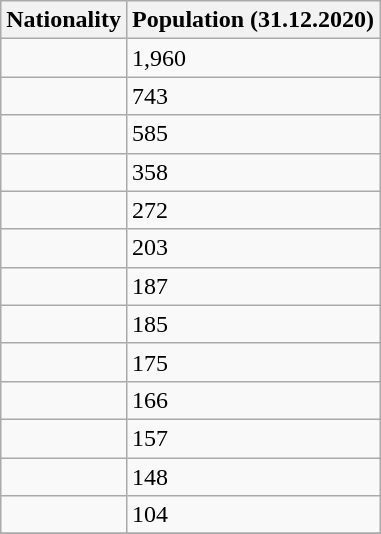<table class="wikitable floatright">
<tr>
<th>Nationality</th>
<th>Population (31.12.2020)</th>
</tr>
<tr>
<td></td>
<td>1,960</td>
</tr>
<tr>
<td></td>
<td>743</td>
</tr>
<tr>
<td></td>
<td>585</td>
</tr>
<tr>
<td></td>
<td>358</td>
</tr>
<tr>
<td></td>
<td>272</td>
</tr>
<tr>
<td></td>
<td>203</td>
</tr>
<tr>
<td></td>
<td>187</td>
</tr>
<tr>
<td></td>
<td>185</td>
</tr>
<tr>
<td></td>
<td>175</td>
</tr>
<tr>
<td></td>
<td>166</td>
</tr>
<tr>
<td></td>
<td>157</td>
</tr>
<tr>
<td></td>
<td>148</td>
</tr>
<tr>
<td></td>
<td>104</td>
</tr>
<tr>
</tr>
</table>
